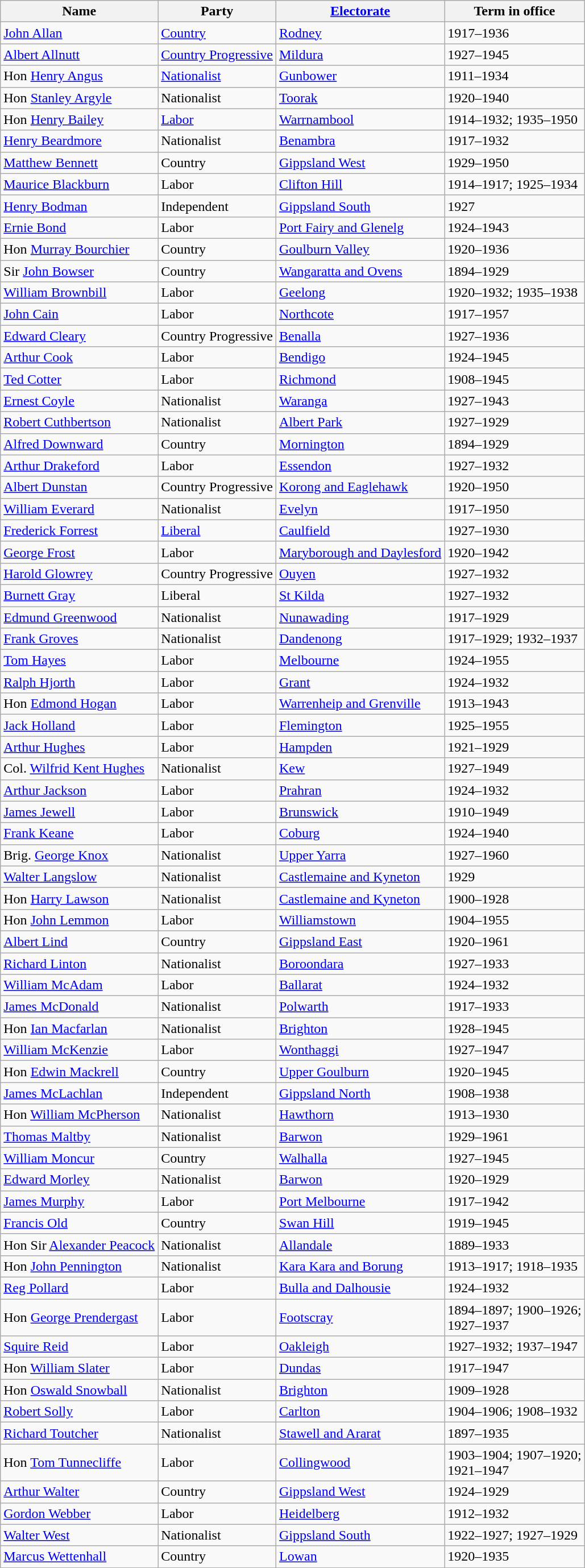<table class="wikitable sortable">
<tr>
<th><strong>Name</strong></th>
<th><strong>Party</strong></th>
<th><strong><a href='#'>Electorate</a></strong></th>
<th><strong>Term in office</strong></th>
</tr>
<tr>
<td><a href='#'>John Allan</a></td>
<td><a href='#'>Country</a></td>
<td><a href='#'>Rodney</a></td>
<td>1917–1936</td>
</tr>
<tr>
<td><a href='#'>Albert Allnutt</a></td>
<td><a href='#'>Country Progressive</a></td>
<td><a href='#'>Mildura</a></td>
<td>1927–1945</td>
</tr>
<tr>
<td>Hon <a href='#'>Henry Angus</a></td>
<td><a href='#'>Nationalist</a></td>
<td><a href='#'>Gunbower</a></td>
<td>1911–1934</td>
</tr>
<tr>
<td>Hon <a href='#'>Stanley Argyle</a></td>
<td>Nationalist</td>
<td><a href='#'>Toorak</a></td>
<td>1920–1940</td>
</tr>
<tr>
<td>Hon <a href='#'>Henry Bailey</a></td>
<td><a href='#'>Labor</a></td>
<td><a href='#'>Warrnambool</a></td>
<td>1914–1932; 1935–1950</td>
</tr>
<tr>
<td><a href='#'>Henry Beardmore</a></td>
<td>Nationalist</td>
<td><a href='#'>Benambra</a></td>
<td>1917–1932</td>
</tr>
<tr>
<td><a href='#'>Matthew Bennett</a></td>
<td>Country</td>
<td><a href='#'>Gippsland West</a></td>
<td>1929–1950</td>
</tr>
<tr>
<td><a href='#'>Maurice Blackburn</a></td>
<td>Labor</td>
<td><a href='#'>Clifton Hill</a></td>
<td>1914–1917; 1925–1934</td>
</tr>
<tr>
<td><a href='#'>Henry Bodman</a></td>
<td>Independent</td>
<td><a href='#'>Gippsland South</a></td>
<td>1927</td>
</tr>
<tr>
<td><a href='#'>Ernie Bond</a></td>
<td>Labor</td>
<td><a href='#'>Port Fairy and Glenelg</a></td>
<td>1924–1943</td>
</tr>
<tr>
<td>Hon <a href='#'>Murray Bourchier</a></td>
<td>Country</td>
<td><a href='#'>Goulburn Valley</a></td>
<td>1920–1936</td>
</tr>
<tr>
<td>Sir <a href='#'>John Bowser</a></td>
<td>Country</td>
<td><a href='#'>Wangaratta and Ovens</a></td>
<td>1894–1929</td>
</tr>
<tr>
<td><a href='#'>William Brownbill</a></td>
<td>Labor</td>
<td><a href='#'>Geelong</a></td>
<td>1920–1932; 1935–1938</td>
</tr>
<tr>
<td><a href='#'>John Cain</a></td>
<td>Labor</td>
<td><a href='#'>Northcote</a></td>
<td>1917–1957</td>
</tr>
<tr>
<td><a href='#'>Edward Cleary</a></td>
<td>Country Progressive</td>
<td><a href='#'>Benalla</a></td>
<td>1927–1936</td>
</tr>
<tr>
<td><a href='#'>Arthur Cook</a></td>
<td>Labor</td>
<td><a href='#'>Bendigo</a></td>
<td>1924–1945</td>
</tr>
<tr>
<td><a href='#'>Ted Cotter</a></td>
<td>Labor</td>
<td><a href='#'>Richmond</a></td>
<td>1908–1945</td>
</tr>
<tr>
<td><a href='#'>Ernest Coyle</a></td>
<td>Nationalist</td>
<td><a href='#'>Waranga</a></td>
<td>1927–1943</td>
</tr>
<tr>
<td><a href='#'>Robert Cuthbertson</a></td>
<td>Nationalist</td>
<td><a href='#'>Albert Park</a></td>
<td>1927–1929</td>
</tr>
<tr>
<td><a href='#'>Alfred Downward</a></td>
<td>Country</td>
<td><a href='#'>Mornington</a></td>
<td>1894–1929</td>
</tr>
<tr>
<td><a href='#'>Arthur Drakeford</a></td>
<td>Labor</td>
<td><a href='#'>Essendon</a></td>
<td>1927–1932</td>
</tr>
<tr>
<td><a href='#'>Albert Dunstan</a></td>
<td>Country Progressive</td>
<td><a href='#'>Korong and Eaglehawk</a></td>
<td>1920–1950</td>
</tr>
<tr>
<td><a href='#'>William Everard</a></td>
<td>Nationalist</td>
<td><a href='#'>Evelyn</a></td>
<td>1917–1950</td>
</tr>
<tr>
<td><a href='#'>Frederick Forrest</a></td>
<td><a href='#'>Liberal</a></td>
<td><a href='#'>Caulfield</a></td>
<td>1927–1930</td>
</tr>
<tr>
<td><a href='#'>George Frost</a></td>
<td>Labor</td>
<td><a href='#'>Maryborough and Daylesford</a></td>
<td>1920–1942</td>
</tr>
<tr>
<td><a href='#'>Harold Glowrey</a></td>
<td>Country Progressive</td>
<td><a href='#'>Ouyen</a></td>
<td>1927–1932</td>
</tr>
<tr>
<td><a href='#'>Burnett Gray</a></td>
<td>Liberal</td>
<td><a href='#'>St Kilda</a></td>
<td>1927–1932</td>
</tr>
<tr>
<td><a href='#'>Edmund Greenwood</a></td>
<td>Nationalist</td>
<td><a href='#'>Nunawading</a></td>
<td>1917–1929</td>
</tr>
<tr>
<td><a href='#'>Frank Groves</a></td>
<td>Nationalist</td>
<td><a href='#'>Dandenong</a></td>
<td>1917–1929; 1932–1937</td>
</tr>
<tr>
<td><a href='#'>Tom Hayes</a></td>
<td>Labor</td>
<td><a href='#'>Melbourne</a></td>
<td>1924–1955</td>
</tr>
<tr>
<td><a href='#'>Ralph Hjorth</a></td>
<td>Labor</td>
<td><a href='#'>Grant</a></td>
<td>1924–1932</td>
</tr>
<tr>
<td>Hon <a href='#'>Edmond Hogan</a></td>
<td>Labor</td>
<td><a href='#'>Warrenheip and Grenville</a></td>
<td>1913–1943</td>
</tr>
<tr>
<td><a href='#'>Jack Holland</a></td>
<td>Labor</td>
<td><a href='#'>Flemington</a></td>
<td>1925–1955</td>
</tr>
<tr>
<td><a href='#'>Arthur Hughes</a></td>
<td>Labor</td>
<td><a href='#'>Hampden</a></td>
<td>1921–1929</td>
</tr>
<tr>
<td>Col. <a href='#'>Wilfrid Kent Hughes</a></td>
<td>Nationalist</td>
<td><a href='#'>Kew</a></td>
<td>1927–1949</td>
</tr>
<tr>
<td><a href='#'>Arthur Jackson</a></td>
<td>Labor</td>
<td><a href='#'>Prahran</a></td>
<td>1924–1932</td>
</tr>
<tr>
<td><a href='#'>James Jewell</a></td>
<td>Labor</td>
<td><a href='#'>Brunswick</a></td>
<td>1910–1949</td>
</tr>
<tr>
<td><a href='#'>Frank Keane</a></td>
<td>Labor</td>
<td><a href='#'>Coburg</a></td>
<td>1924–1940</td>
</tr>
<tr>
<td>Brig. <a href='#'>George Knox</a></td>
<td>Nationalist</td>
<td><a href='#'>Upper Yarra</a></td>
<td>1927–1960</td>
</tr>
<tr>
<td><a href='#'>Walter Langslow</a></td>
<td>Nationalist</td>
<td><a href='#'>Castlemaine and Kyneton</a></td>
<td>1929</td>
</tr>
<tr>
<td>Hon <a href='#'>Harry Lawson</a></td>
<td>Nationalist</td>
<td><a href='#'>Castlemaine and Kyneton</a></td>
<td>1900–1928</td>
</tr>
<tr>
<td>Hon <a href='#'>John Lemmon</a></td>
<td>Labor</td>
<td><a href='#'>Williamstown</a></td>
<td>1904–1955</td>
</tr>
<tr>
<td><a href='#'>Albert Lind</a></td>
<td>Country</td>
<td><a href='#'>Gippsland East</a></td>
<td>1920–1961</td>
</tr>
<tr>
<td><a href='#'>Richard Linton</a></td>
<td>Nationalist</td>
<td><a href='#'>Boroondara</a></td>
<td>1927–1933</td>
</tr>
<tr>
<td><a href='#'>William McAdam</a></td>
<td>Labor</td>
<td><a href='#'>Ballarat</a></td>
<td>1924–1932</td>
</tr>
<tr>
<td><a href='#'>James McDonald</a></td>
<td>Nationalist</td>
<td><a href='#'>Polwarth</a></td>
<td>1917–1933</td>
</tr>
<tr>
<td>Hon <a href='#'>Ian Macfarlan</a></td>
<td>Nationalist</td>
<td><a href='#'>Brighton</a></td>
<td>1928–1945</td>
</tr>
<tr>
<td><a href='#'>William McKenzie</a></td>
<td>Labor</td>
<td><a href='#'>Wonthaggi</a></td>
<td>1927–1947</td>
</tr>
<tr>
<td>Hon <a href='#'>Edwin Mackrell</a></td>
<td>Country</td>
<td><a href='#'>Upper Goulburn</a></td>
<td>1920–1945</td>
</tr>
<tr>
<td><a href='#'>James McLachlan</a></td>
<td>Independent</td>
<td><a href='#'>Gippsland North</a></td>
<td>1908–1938</td>
</tr>
<tr>
<td>Hon <a href='#'>William McPherson</a></td>
<td>Nationalist</td>
<td><a href='#'>Hawthorn</a></td>
<td>1913–1930</td>
</tr>
<tr>
<td><a href='#'>Thomas Maltby</a></td>
<td>Nationalist</td>
<td><a href='#'>Barwon</a></td>
<td>1929–1961</td>
</tr>
<tr>
<td><a href='#'>William Moncur</a></td>
<td>Country</td>
<td><a href='#'>Walhalla</a></td>
<td>1927–1945</td>
</tr>
<tr>
<td><a href='#'>Edward Morley</a></td>
<td>Nationalist</td>
<td><a href='#'>Barwon</a></td>
<td>1920–1929</td>
</tr>
<tr>
<td><a href='#'>James Murphy</a></td>
<td>Labor</td>
<td><a href='#'>Port Melbourne</a></td>
<td>1917–1942</td>
</tr>
<tr>
<td><a href='#'>Francis Old</a></td>
<td>Country</td>
<td><a href='#'>Swan Hill</a></td>
<td>1919–1945</td>
</tr>
<tr>
<td>Hon Sir <a href='#'>Alexander Peacock</a></td>
<td>Nationalist</td>
<td><a href='#'>Allandale</a></td>
<td>1889–1933</td>
</tr>
<tr>
<td>Hon <a href='#'>John Pennington</a></td>
<td>Nationalist</td>
<td><a href='#'>Kara Kara and Borung</a></td>
<td>1913–1917; 1918–1935</td>
</tr>
<tr>
<td><a href='#'>Reg Pollard</a></td>
<td>Labor</td>
<td><a href='#'>Bulla and Dalhousie</a></td>
<td>1924–1932</td>
</tr>
<tr>
<td>Hon <a href='#'>George Prendergast</a></td>
<td>Labor</td>
<td><a href='#'>Footscray</a></td>
<td>1894–1897; 1900–1926;<br>1927–1937</td>
</tr>
<tr>
<td><a href='#'>Squire Reid</a></td>
<td>Labor</td>
<td><a href='#'>Oakleigh</a></td>
<td>1927–1932; 1937–1947</td>
</tr>
<tr>
<td>Hon <a href='#'>William Slater</a></td>
<td>Labor</td>
<td><a href='#'>Dundas</a></td>
<td>1917–1947</td>
</tr>
<tr>
<td>Hon <a href='#'>Oswald Snowball</a></td>
<td>Nationalist</td>
<td><a href='#'>Brighton</a></td>
<td>1909–1928</td>
</tr>
<tr>
<td><a href='#'>Robert Solly</a></td>
<td>Labor</td>
<td><a href='#'>Carlton</a></td>
<td>1904–1906; 1908–1932</td>
</tr>
<tr>
<td><a href='#'>Richard Toutcher</a></td>
<td>Nationalist</td>
<td><a href='#'>Stawell and Ararat</a></td>
<td>1897–1935</td>
</tr>
<tr>
<td>Hon <a href='#'>Tom Tunnecliffe</a></td>
<td>Labor</td>
<td><a href='#'>Collingwood</a></td>
<td>1903–1904; 1907–1920;<br>1921–1947</td>
</tr>
<tr>
<td><a href='#'>Arthur Walter</a></td>
<td>Country</td>
<td><a href='#'>Gippsland West</a></td>
<td>1924–1929</td>
</tr>
<tr>
<td><a href='#'>Gordon Webber</a></td>
<td>Labor</td>
<td><a href='#'>Heidelberg</a></td>
<td>1912–1932</td>
</tr>
<tr>
<td><a href='#'>Walter West</a></td>
<td>Nationalist</td>
<td><a href='#'>Gippsland South</a></td>
<td>1922–1927; 1927–1929</td>
</tr>
<tr>
<td><a href='#'>Marcus Wettenhall</a></td>
<td>Country</td>
<td><a href='#'>Lowan</a></td>
<td>1920–1935</td>
</tr>
</table>
